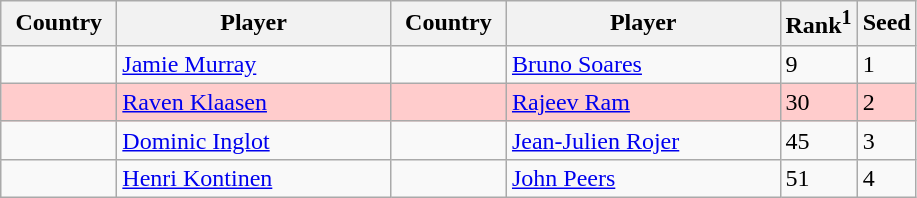<table class="sortable wikitable">
<tr>
<th width="70">Country</th>
<th width="175">Player</th>
<th width="70">Country</th>
<th width="175">Player</th>
<th>Rank<sup>1</sup></th>
<th>Seed</th>
</tr>
<tr>
<td></td>
<td><a href='#'>Jamie Murray</a></td>
<td></td>
<td><a href='#'>Bruno Soares</a></td>
<td>9</td>
<td>1</td>
</tr>
<tr bgcolor=#fcc>
<td></td>
<td><a href='#'>Raven Klaasen</a></td>
<td></td>
<td><a href='#'>Rajeev Ram</a></td>
<td>30</td>
<td>2</td>
</tr>
<tr>
<td></td>
<td><a href='#'>Dominic Inglot</a></td>
<td></td>
<td><a href='#'>Jean-Julien Rojer</a></td>
<td>45</td>
<td>3</td>
</tr>
<tr>
<td></td>
<td><a href='#'>Henri Kontinen</a></td>
<td></td>
<td><a href='#'>John Peers</a></td>
<td>51</td>
<td>4</td>
</tr>
</table>
